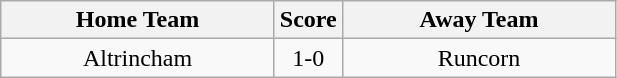<table class="wikitable" style="text-align:center;">
<tr>
<th width=175>Home Team</th>
<th width=20>Score</th>
<th width=175>Away Team</th>
</tr>
<tr>
<td>Altrincham</td>
<td>1-0</td>
<td>Runcorn</td>
</tr>
</table>
